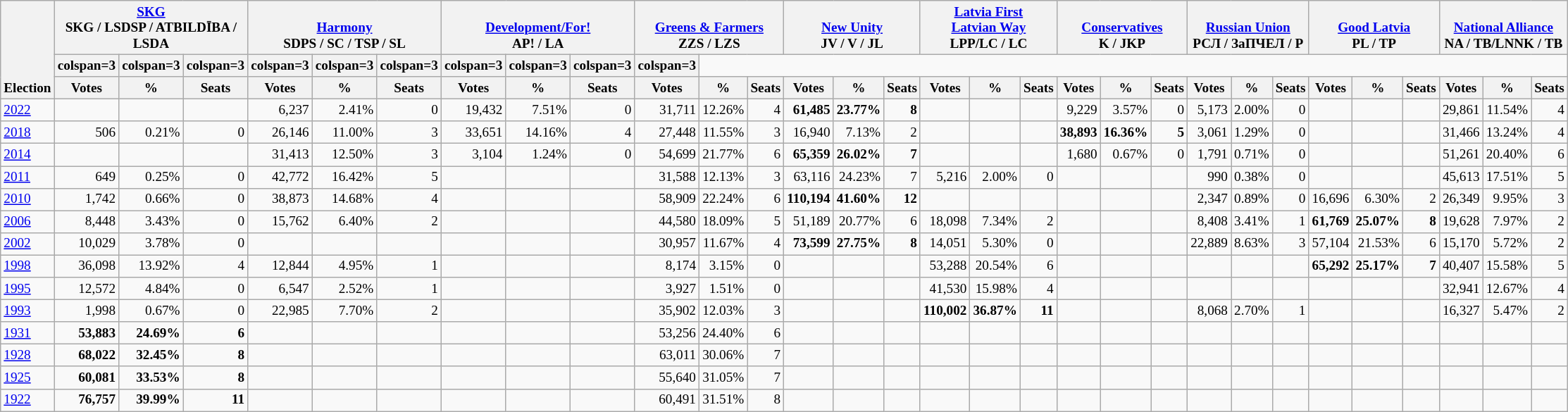<table class="wikitable" border="1" style="font-size:80%; text-align:right;">
<tr>
<th style="text-align:left;" valign=bottom rowspan=3>Election</th>
<th valign=bottom colspan=3><a href='#'>SKG</a><br>SKG / LSDSP / ATBILDĪBA / LSDA</th>
<th valign=bottom colspan=3><a href='#'>Harmony</a><br>SDPS / SC / TSP / SL</th>
<th valign=bottom colspan=3><a href='#'>Development/For!</a><br>AP! / LA</th>
<th valign=bottom colspan=3><a href='#'>Greens & Farmers</a><br>ZZS / LZS</th>
<th valign=bottom colspan=3><a href='#'>New Unity</a><br>JV / V / JL</th>
<th valign=bottom colspan=3><a href='#'>Latvia First<br>Latvian Way</a><br>LPP/LC / LC</th>
<th valign=bottom colspan=3><a href='#'>Conservatives</a><br>K / JKP</th>
<th valign=bottom colspan=3><a href='#'>Russian Union</a><br>РСЛ / ЗаПЧЕЛ / P</th>
<th valign=bottom colspan=3><a href='#'>Good Latvia</a><br>PL / TP</th>
<th valign=bottom colspan=3><a href='#'>National Alliance</a><br>NA / TB/LNNK / TB</th>
</tr>
<tr>
<th>colspan=3 </th>
<th>colspan=3 </th>
<th>colspan=3 </th>
<th>colspan=3 </th>
<th>colspan=3 </th>
<th>colspan=3 </th>
<th>colspan=3 </th>
<th>colspan=3 </th>
<th>colspan=3 </th>
<th>colspan=3 </th>
</tr>
<tr>
<th>Votes</th>
<th>%</th>
<th>Seats</th>
<th>Votes</th>
<th>%</th>
<th>Seats</th>
<th>Votes</th>
<th>%</th>
<th>Seats</th>
<th>Votes</th>
<th>%</th>
<th>Seats</th>
<th>Votes</th>
<th>%</th>
<th>Seats</th>
<th>Votes</th>
<th>%</th>
<th>Seats</th>
<th>Votes</th>
<th>%</th>
<th>Seats</th>
<th>Votes</th>
<th>%</th>
<th>Seats</th>
<th>Votes</th>
<th>%</th>
<th>Seats</th>
<th>Votes</th>
<th>%</th>
<th>Seats</th>
</tr>
<tr>
<td align=left><a href='#'>2022</a></td>
<td></td>
<td></td>
<td></td>
<td>6,237</td>
<td>2.41%</td>
<td>0</td>
<td>19,432</td>
<td>7.51%</td>
<td>0</td>
<td>31,711</td>
<td>12.26%</td>
<td>4</td>
<td><strong>61,485</strong></td>
<td><strong>23.77%</strong></td>
<td><strong>8</strong></td>
<td></td>
<td></td>
<td></td>
<td>9,229</td>
<td>3.57%</td>
<td>0</td>
<td>5,173</td>
<td>2.00%</td>
<td>0</td>
<td></td>
<td></td>
<td></td>
<td>29,861</td>
<td>11.54%</td>
<td>4</td>
</tr>
<tr>
<td align=left><a href='#'>2018</a></td>
<td>506</td>
<td>0.21%</td>
<td>0</td>
<td>26,146</td>
<td>11.00%</td>
<td>3</td>
<td>33,651</td>
<td>14.16%</td>
<td>4</td>
<td>27,448</td>
<td>11.55%</td>
<td>3</td>
<td>16,940</td>
<td>7.13%</td>
<td>2</td>
<td></td>
<td></td>
<td></td>
<td><strong>38,893</strong></td>
<td><strong>16.36%</strong></td>
<td><strong>5</strong></td>
<td>3,061</td>
<td>1.29%</td>
<td>0</td>
<td></td>
<td></td>
<td></td>
<td>31,466</td>
<td>13.24%</td>
<td>4</td>
</tr>
<tr>
<td align=left><a href='#'>2014</a></td>
<td></td>
<td></td>
<td></td>
<td>31,413</td>
<td>12.50%</td>
<td>3</td>
<td>3,104</td>
<td>1.24%</td>
<td>0</td>
<td>54,699</td>
<td>21.77%</td>
<td>6</td>
<td><strong>65,359</strong></td>
<td><strong>26.02%</strong></td>
<td><strong>7</strong></td>
<td></td>
<td></td>
<td></td>
<td>1,680</td>
<td>0.67%</td>
<td>0</td>
<td>1,791</td>
<td>0.71%</td>
<td>0</td>
<td></td>
<td></td>
<td></td>
<td>51,261</td>
<td>20.40%</td>
<td>6</td>
</tr>
<tr>
<td align=left><a href='#'>2011</a></td>
<td>649</td>
<td>0.25%</td>
<td>0</td>
<td>42,772</td>
<td>16.42%</td>
<td>5</td>
<td></td>
<td></td>
<td></td>
<td>31,588</td>
<td>12.13%</td>
<td>3</td>
<td>63,116</td>
<td>24.23%</td>
<td>7</td>
<td>5,216</td>
<td>2.00%</td>
<td>0</td>
<td></td>
<td></td>
<td></td>
<td>990</td>
<td>0.38%</td>
<td>0</td>
<td></td>
<td></td>
<td></td>
<td>45,613</td>
<td>17.51%</td>
<td>5</td>
</tr>
<tr>
<td align=left><a href='#'>2010</a></td>
<td>1,742</td>
<td>0.66%</td>
<td>0</td>
<td>38,873</td>
<td>14.68%</td>
<td>4</td>
<td></td>
<td></td>
<td></td>
<td>58,909</td>
<td>22.24%</td>
<td>6</td>
<td><strong>110,194</strong></td>
<td><strong>41.60%</strong></td>
<td><strong>12</strong></td>
<td></td>
<td></td>
<td></td>
<td></td>
<td></td>
<td></td>
<td>2,347</td>
<td>0.89%</td>
<td>0</td>
<td>16,696</td>
<td>6.30%</td>
<td>2</td>
<td>26,349</td>
<td>9.95%</td>
<td>3</td>
</tr>
<tr>
<td align=left><a href='#'>2006</a></td>
<td>8,448</td>
<td>3.43%</td>
<td>0</td>
<td>15,762</td>
<td>6.40%</td>
<td>2</td>
<td></td>
<td></td>
<td></td>
<td>44,580</td>
<td>18.09%</td>
<td>5</td>
<td>51,189</td>
<td>20.77%</td>
<td>6</td>
<td>18,098</td>
<td>7.34%</td>
<td>2</td>
<td></td>
<td></td>
<td></td>
<td>8,408</td>
<td>3.41%</td>
<td>1</td>
<td><strong>61,769</strong></td>
<td><strong>25.07%</strong></td>
<td><strong>8</strong></td>
<td>19,628</td>
<td>7.97%</td>
<td>2</td>
</tr>
<tr>
<td align=left><a href='#'>2002</a></td>
<td>10,029</td>
<td>3.78%</td>
<td>0</td>
<td></td>
<td></td>
<td></td>
<td></td>
<td></td>
<td></td>
<td>30,957</td>
<td>11.67%</td>
<td>4</td>
<td><strong>73,599</strong></td>
<td><strong>27.75%</strong></td>
<td><strong>8</strong></td>
<td>14,051</td>
<td>5.30%</td>
<td>0</td>
<td></td>
<td></td>
<td></td>
<td>22,889</td>
<td>8.63%</td>
<td>3</td>
<td>57,104</td>
<td>21.53%</td>
<td>6</td>
<td>15,170</td>
<td>5.72%</td>
<td>2</td>
</tr>
<tr>
<td align=left><a href='#'>1998</a></td>
<td>36,098</td>
<td>13.92%</td>
<td>4</td>
<td>12,844</td>
<td>4.95%</td>
<td>1</td>
<td></td>
<td></td>
<td></td>
<td>8,174</td>
<td>3.15%</td>
<td>0</td>
<td></td>
<td></td>
<td></td>
<td>53,288</td>
<td>20.54%</td>
<td>6</td>
<td></td>
<td></td>
<td></td>
<td></td>
<td></td>
<td></td>
<td><strong>65,292</strong></td>
<td><strong>25.17%</strong></td>
<td><strong>7</strong></td>
<td>40,407</td>
<td>15.58%</td>
<td>5</td>
</tr>
<tr>
<td align=left><a href='#'>1995</a></td>
<td>12,572</td>
<td>4.84%</td>
<td>0</td>
<td>6,547</td>
<td>2.52%</td>
<td>1</td>
<td></td>
<td></td>
<td></td>
<td>3,927</td>
<td>1.51%</td>
<td>0</td>
<td></td>
<td></td>
<td></td>
<td>41,530</td>
<td>15.98%</td>
<td>4</td>
<td></td>
<td></td>
<td></td>
<td></td>
<td></td>
<td></td>
<td></td>
<td></td>
<td></td>
<td>32,941</td>
<td>12.67%</td>
<td>4</td>
</tr>
<tr>
<td align=left><a href='#'>1993</a></td>
<td>1,998</td>
<td>0.67%</td>
<td>0</td>
<td>22,985</td>
<td>7.70%</td>
<td>2</td>
<td></td>
<td></td>
<td></td>
<td>35,902</td>
<td>12.03%</td>
<td>3</td>
<td></td>
<td></td>
<td></td>
<td><strong>110,002</strong></td>
<td><strong>36.87%</strong></td>
<td><strong>11</strong></td>
<td></td>
<td></td>
<td></td>
<td>8,068</td>
<td>2.70%</td>
<td>1</td>
<td></td>
<td></td>
<td></td>
<td>16,327</td>
<td>5.47%</td>
<td>2</td>
</tr>
<tr>
<td align=left><a href='#'>1931</a></td>
<td><strong>53,883</strong></td>
<td><strong>24.69%</strong></td>
<td><strong>6</strong></td>
<td></td>
<td></td>
<td></td>
<td></td>
<td></td>
<td></td>
<td>53,256</td>
<td>24.40%</td>
<td>6</td>
<td></td>
<td></td>
<td></td>
<td></td>
<td></td>
<td></td>
<td></td>
<td></td>
<td></td>
<td></td>
<td></td>
<td></td>
<td></td>
<td></td>
<td></td>
<td></td>
<td></td>
<td></td>
</tr>
<tr>
<td align=left><a href='#'>1928</a></td>
<td><strong>68,022</strong></td>
<td><strong>32.45%</strong></td>
<td><strong>8</strong></td>
<td></td>
<td></td>
<td></td>
<td></td>
<td></td>
<td></td>
<td>63,011</td>
<td>30.06%</td>
<td>7</td>
<td></td>
<td></td>
<td></td>
<td></td>
<td></td>
<td></td>
<td></td>
<td></td>
<td></td>
<td></td>
<td></td>
<td></td>
<td></td>
<td></td>
<td></td>
<td></td>
<td></td>
<td></td>
</tr>
<tr>
<td align=left><a href='#'>1925</a></td>
<td><strong>60,081</strong></td>
<td><strong>33.53%</strong></td>
<td><strong>8</strong></td>
<td></td>
<td></td>
<td></td>
<td></td>
<td></td>
<td></td>
<td>55,640</td>
<td>31.05%</td>
<td>7</td>
<td></td>
<td></td>
<td></td>
<td></td>
<td></td>
<td></td>
<td></td>
<td></td>
<td></td>
<td></td>
<td></td>
<td></td>
<td></td>
<td></td>
<td></td>
<td></td>
<td></td>
<td></td>
</tr>
<tr>
<td align=left><a href='#'>1922</a></td>
<td><strong>76,757</strong></td>
<td><strong>39.99%</strong></td>
<td><strong>11</strong></td>
<td></td>
<td></td>
<td></td>
<td></td>
<td></td>
<td></td>
<td>60,491</td>
<td>31.51%</td>
<td>8</td>
<td></td>
<td></td>
<td></td>
<td></td>
<td></td>
<td></td>
<td></td>
<td></td>
<td></td>
<td></td>
<td></td>
<td></td>
<td></td>
<td></td>
<td></td>
<td></td>
<td></td>
<td></td>
</tr>
</table>
